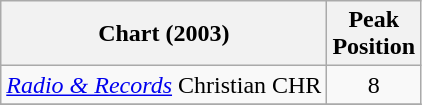<table class="wikitable sortable">
<tr>
<th align="left">Chart (2003)</th>
<th align="center">Peak<br> Position</th>
</tr>
<tr>
<td align="left"><em><a href='#'>Radio & Records</a></em> Christian CHR</td>
<td align="center">8</td>
</tr>
<tr>
</tr>
</table>
